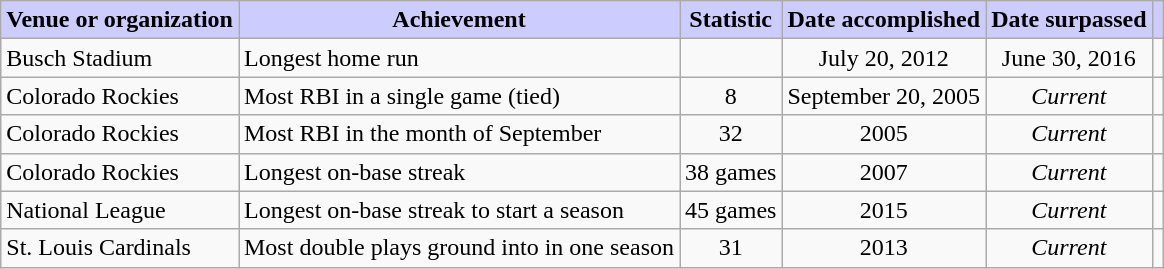<table class="wikitable">
<tr>
<th style="background:#ccf;">Venue or organization</th>
<th style="background:#ccf;">Achievement</th>
<th style="background:#ccf;">Statistic</th>
<th style="background:#ccf;">Date accomplished</th>
<th style="background:#ccf;">Date surpassed</th>
<th style="background:#ccf;"></th>
</tr>
<tr>
<td>Busch Stadium</td>
<td>Longest home run</td>
<td style="text-align:center;"></td>
<td style="text-align:center;">July 20, 2012</td>
<td style="text-align:center;">June 30, 2016</td>
<td></td>
</tr>
<tr>
<td>Colorado Rockies</td>
<td>Most RBI in a single game (tied)</td>
<td style="text-align:center;">8</td>
<td style="text-align:center;">September 20, 2005</td>
<td style="text-align:center;"><em>Current</em></td>
<td></td>
</tr>
<tr>
<td>Colorado Rockies</td>
<td>Most RBI in the month of September</td>
<td style="text-align:center;">32</td>
<td style="text-align:center;">2005</td>
<td style="text-align:center;"><em>Current</em></td>
<td></td>
</tr>
<tr>
<td>Colorado Rockies</td>
<td>Longest on-base streak</td>
<td style="text-align:center;">38 games</td>
<td style="text-align:center;">2007</td>
<td style="text-align:center;"><em>Current</em></td>
<td></td>
</tr>
<tr>
<td>National League</td>
<td>Longest on-base streak to start a season</td>
<td style="text-align:center;">45 games</td>
<td style="text-align:center;">2015</td>
<td style="text-align:center;"><em>Current</em></td>
<td></td>
</tr>
<tr>
<td>St. Louis Cardinals</td>
<td>Most double plays ground into in one season</td>
<td style="text-align:center;">31</td>
<td style="text-align:center;">2013</td>
<td style="text-align:center;"><em>Current</em></td>
<td></td>
</tr>
</table>
